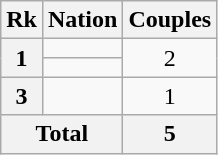<table class="wikitable sortable" style="text-align: center;">
<tr>
<th>Rk</th>
<th>Nation</th>
<th>Couples</th>
</tr>
<tr>
<th rowspan="2">1</th>
<td></td>
<td rowspan="2">2</td>
</tr>
<tr>
<td></td>
</tr>
<tr>
<th>3</th>
<td></td>
<td>1</td>
</tr>
<tr class="sortbottom">
<th colspan="2">Total</th>
<th>5</th>
</tr>
</table>
